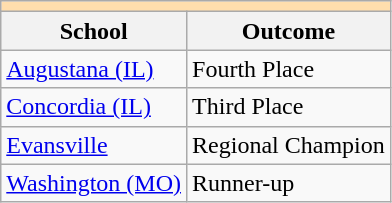<table class="wikitable" style="float:left; margin-right:1em;">
<tr>
<th colspan="3" style="background:#ffdead;"></th>
</tr>
<tr>
<th>School</th>
<th>Outcome</th>
</tr>
<tr>
<td><a href='#'>Augustana (IL)</a></td>
<td>Fourth Place</td>
</tr>
<tr>
<td><a href='#'>Concordia (IL)</a></td>
<td>Third Place</td>
</tr>
<tr>
<td><a href='#'>Evansville</a></td>
<td>Regional Champion</td>
</tr>
<tr>
<td><a href='#'>Washington (MO)</a></td>
<td>Runner-up</td>
</tr>
</table>
